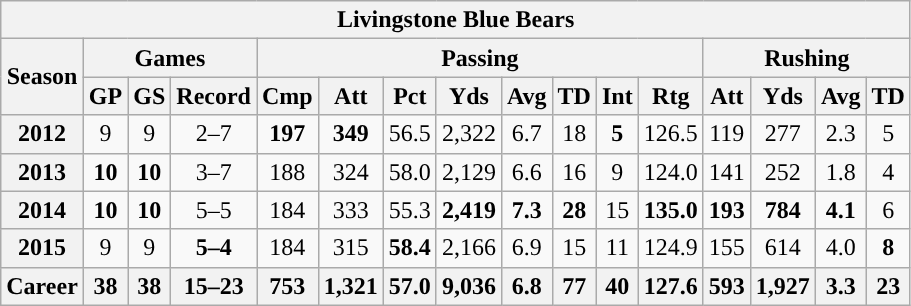<table class="wikitable" style="text-align:center;">
<tr>
<th colspan="16">Livingstone Blue Bears</th>
</tr>
<tr>
<th rowspan="2">Season</th>
<th colspan="3">Games</th>
<th colspan="8">Passing</th>
<th colspan="5">Rushing</th>
</tr>
<tr>
<th>GP</th>
<th>GS</th>
<th>Record</th>
<th>Cmp</th>
<th>Att</th>
<th>Pct</th>
<th>Yds</th>
<th>Avg</th>
<th>TD</th>
<th>Int</th>
<th>Rtg</th>
<th>Att</th>
<th>Yds</th>
<th>Avg</th>
<th>TD</th>
</tr>
<tr>
<th>2012</th>
<td>9</td>
<td>9</td>
<td>2–7</td>
<td><strong>197</strong></td>
<td><strong>349</strong></td>
<td>56.5</td>
<td>2,322</td>
<td>6.7</td>
<td>18</td>
<td><strong>5</strong></td>
<td>126.5</td>
<td>119</td>
<td>277</td>
<td>2.3</td>
<td>5</td>
</tr>
<tr>
<th>2013</th>
<td><strong>10</strong></td>
<td><strong>10</strong></td>
<td>3–7</td>
<td>188</td>
<td>324</td>
<td>58.0</td>
<td>2,129</td>
<td>6.6</td>
<td>16</td>
<td>9</td>
<td>124.0</td>
<td>141</td>
<td>252</td>
<td>1.8</td>
<td>4</td>
</tr>
<tr>
<th>2014</th>
<td><strong>10</strong></td>
<td><strong>10</strong></td>
<td>5–5</td>
<td>184</td>
<td>333</td>
<td>55.3</td>
<td><strong>2,419</strong></td>
<td><strong>7.3</strong></td>
<td><strong>28</strong></td>
<td>15</td>
<td><strong>135.0</strong></td>
<td><strong>193</strong></td>
<td><strong>784</strong></td>
<td><strong>4.1</strong></td>
<td>6</td>
</tr>
<tr>
<th>2015</th>
<td>9</td>
<td>9</td>
<td><strong>5–4</strong></td>
<td>184</td>
<td>315</td>
<td><strong>58.4</strong></td>
<td>2,166</td>
<td>6.9</td>
<td>15</td>
<td>11</td>
<td>124.9</td>
<td>155</td>
<td>614</td>
<td>4.0</td>
<td><strong>8</strong></td>
</tr>
<tr>
<th>Career</th>
<th>38</th>
<th>38</th>
<th>15–23</th>
<th>753</th>
<th>1,321</th>
<th>57.0</th>
<th>9,036</th>
<th>6.8</th>
<th>77</th>
<th>40</th>
<th>127.6</th>
<th>593</th>
<th>1,927</th>
<th>3.3</th>
<th>23</th>
</tr>
</table>
